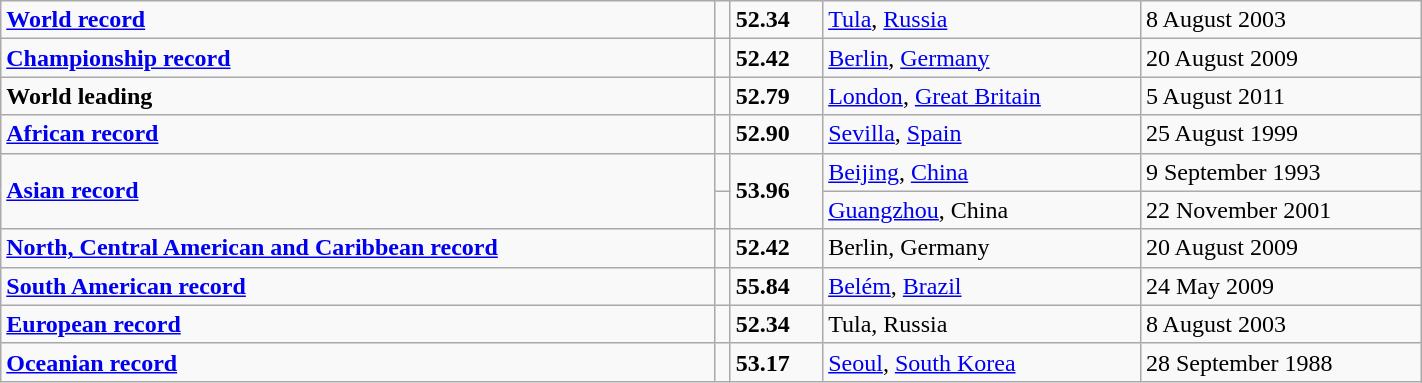<table class="wikitable" width=75%>
<tr>
<td><strong><a href='#'>World record</a></strong></td>
<td></td>
<td><strong>52.34</strong></td>
<td><a href='#'>Tula</a>, <a href='#'>Russia</a></td>
<td>8 August 2003</td>
</tr>
<tr>
<td><strong><a href='#'>Championship record</a></strong></td>
<td></td>
<td><strong>52.42</strong></td>
<td><a href='#'>Berlin</a>, <a href='#'>Germany</a></td>
<td>20 August 2009</td>
</tr>
<tr>
<td><strong>World leading</strong></td>
<td></td>
<td><strong>52.79</strong></td>
<td><a href='#'>London</a>, <a href='#'>Great Britain</a></td>
<td>5 August 2011</td>
</tr>
<tr>
<td><strong><a href='#'>African record</a></strong></td>
<td></td>
<td><strong>52.90</strong></td>
<td><a href='#'>Sevilla</a>, <a href='#'>Spain</a></td>
<td>25 August 1999</td>
</tr>
<tr>
<td rowspan=2><strong><a href='#'>Asian record</a></strong></td>
<td></td>
<td rowspan=2><strong>53.96</strong></td>
<td><a href='#'>Beijing</a>, <a href='#'>China</a></td>
<td>9 September 1993</td>
</tr>
<tr>
<td></td>
<td><a href='#'>Guangzhou</a>, China</td>
<td>22 November 2001</td>
</tr>
<tr>
<td><strong><a href='#'>North, Central American and Caribbean record</a></strong></td>
<td></td>
<td><strong>52.42</strong></td>
<td>Berlin, Germany</td>
<td>20 August 2009</td>
</tr>
<tr>
<td><strong><a href='#'>South American record</a></strong></td>
<td></td>
<td><strong>55.84</strong></td>
<td><a href='#'>Belém</a>, <a href='#'>Brazil</a></td>
<td>24 May 2009</td>
</tr>
<tr>
<td><strong><a href='#'>European record</a></strong></td>
<td></td>
<td><strong>52.34</strong></td>
<td>Tula, Russia</td>
<td>8 August 2003</td>
</tr>
<tr>
<td><strong><a href='#'>Oceanian record</a></strong></td>
<td></td>
<td><strong>53.17</strong></td>
<td><a href='#'>Seoul</a>, <a href='#'>South Korea</a></td>
<td>28 September 1988</td>
</tr>
</table>
